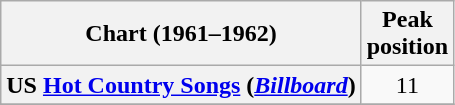<table class="wikitable sortable plainrowheaders" style="text-align:center">
<tr>
<th scope="col">Chart (1961–1962)</th>
<th scope="col">Peak<br> position</th>
</tr>
<tr>
<th scope="row">US <a href='#'>Hot Country Songs</a> (<em><a href='#'>Billboard</a></em>)</th>
<td>11</td>
</tr>
<tr>
</tr>
</table>
